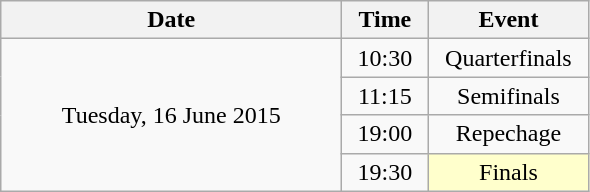<table class = "wikitable" style="text-align:center;">
<tr>
<th width=220>Date</th>
<th width=50>Time</th>
<th width=100>Event</th>
</tr>
<tr>
<td rowspan=4>Tuesday, 16 June 2015</td>
<td>10:30</td>
<td>Quarterfinals</td>
</tr>
<tr>
<td>11:15</td>
<td>Semifinals</td>
</tr>
<tr>
<td>19:00</td>
<td>Repechage</td>
</tr>
<tr>
<td>19:30</td>
<td bgcolor=ffffcc>Finals</td>
</tr>
</table>
